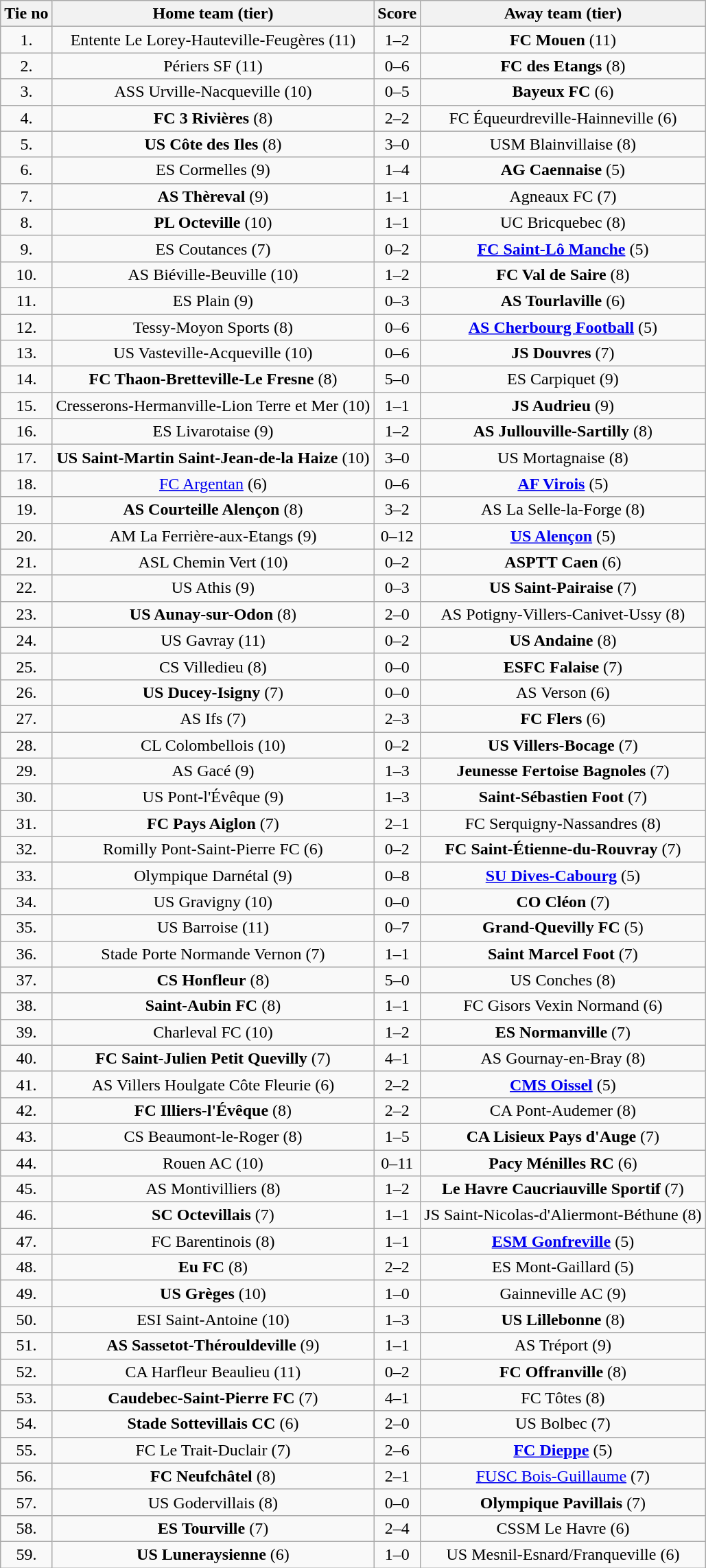<table class="wikitable" style="text-align: center">
<tr>
<th>Tie no</th>
<th>Home team (tier)</th>
<th>Score</th>
<th>Away team (tier)</th>
</tr>
<tr>
<td>1.</td>
<td>Entente Le Lorey-Hauteville-Feugères (11)</td>
<td>1–2</td>
<td><strong>FC Mouen</strong> (11)</td>
</tr>
<tr>
<td>2.</td>
<td>Périers SF (11)</td>
<td>0–6</td>
<td><strong>FC des Etangs</strong> (8)</td>
</tr>
<tr>
<td>3.</td>
<td>ASS Urville-Nacqueville (10)</td>
<td>0–5</td>
<td><strong>Bayeux FC</strong> (6)</td>
</tr>
<tr>
<td>4.</td>
<td><strong>FC 3 Rivières</strong> (8)</td>
<td>2–2 </td>
<td>FC Équeurdreville-Hainneville (6)</td>
</tr>
<tr>
<td>5.</td>
<td><strong>US Côte des Iles</strong> (8)</td>
<td>3–0</td>
<td>USM Blainvillaise (8)</td>
</tr>
<tr>
<td>6.</td>
<td>ES Cormelles (9)</td>
<td>1–4</td>
<td><strong>AG Caennaise</strong> (5)</td>
</tr>
<tr>
<td>7.</td>
<td><strong>AS Thèreval</strong> (9)</td>
<td>1–1 </td>
<td>Agneaux FC (7)</td>
</tr>
<tr>
<td>8.</td>
<td><strong>PL Octeville</strong> (10)</td>
<td>1–1 </td>
<td>UC Bricquebec (8)</td>
</tr>
<tr>
<td>9.</td>
<td>ES Coutances (7)</td>
<td>0–2</td>
<td><strong><a href='#'>FC Saint-Lô Manche</a></strong> (5)</td>
</tr>
<tr>
<td>10.</td>
<td>AS Biéville-Beuville (10)</td>
<td>1–2</td>
<td><strong>FC Val de Saire</strong> (8)</td>
</tr>
<tr>
<td>11.</td>
<td>ES Plain (9)</td>
<td>0–3</td>
<td><strong>AS Tourlaville</strong> (6)</td>
</tr>
<tr>
<td>12.</td>
<td>Tessy-Moyon Sports (8)</td>
<td>0–6</td>
<td><strong><a href='#'>AS Cherbourg Football</a></strong> (5)</td>
</tr>
<tr>
<td>13.</td>
<td>US Vasteville-Acqueville (10)</td>
<td>0–6</td>
<td><strong>JS Douvres</strong> (7)</td>
</tr>
<tr>
<td>14.</td>
<td><strong>FC Thaon-Bretteville-Le Fresne</strong> (8)</td>
<td>5–0</td>
<td>ES Carpiquet (9)</td>
</tr>
<tr>
<td>15.</td>
<td>Cresserons-Hermanville-Lion Terre et Mer (10)</td>
<td>1–1 </td>
<td><strong>JS Audrieu</strong> (9)</td>
</tr>
<tr>
<td>16.</td>
<td>ES Livarotaise (9)</td>
<td>1–2</td>
<td><strong>AS Jullouville-Sartilly</strong> (8)</td>
</tr>
<tr>
<td>17.</td>
<td><strong>US Saint-Martin Saint-Jean-de-la Haize</strong> (10)</td>
<td>3–0</td>
<td>US Mortagnaise (8)</td>
</tr>
<tr>
<td>18.</td>
<td><a href='#'>FC Argentan</a> (6)</td>
<td>0–6</td>
<td><strong><a href='#'>AF Virois</a></strong> (5)</td>
</tr>
<tr>
<td>19.</td>
<td><strong>AS Courteille Alençon</strong> (8)</td>
<td>3–2</td>
<td>AS La Selle-la-Forge (8)</td>
</tr>
<tr>
<td>20.</td>
<td>AM La Ferrière-aux-Etangs (9)</td>
<td>0–12</td>
<td><strong><a href='#'>US Alençon</a></strong> (5)</td>
</tr>
<tr>
<td>21.</td>
<td>ASL Chemin Vert (10)</td>
<td>0–2</td>
<td><strong>ASPTT Caen</strong> (6)</td>
</tr>
<tr>
<td>22.</td>
<td>US Athis (9)</td>
<td>0–3</td>
<td><strong>US Saint-Pairaise</strong> (7)</td>
</tr>
<tr>
<td>23.</td>
<td><strong>US Aunay-sur-Odon</strong> (8)</td>
<td>2–0</td>
<td>AS Potigny-Villers-Canivet-Ussy (8)</td>
</tr>
<tr>
<td>24.</td>
<td>US Gavray (11)</td>
<td>0–2</td>
<td><strong>US Andaine</strong> (8)</td>
</tr>
<tr>
<td>25.</td>
<td>CS Villedieu (8)</td>
<td>0–0 </td>
<td><strong>ESFC Falaise</strong> (7)</td>
</tr>
<tr>
<td>26.</td>
<td><strong>US Ducey-Isigny</strong> (7)</td>
<td>0–0 </td>
<td>AS Verson (6)</td>
</tr>
<tr>
<td>27.</td>
<td>AS Ifs (7)</td>
<td>2–3</td>
<td><strong>FC Flers</strong> (6)</td>
</tr>
<tr>
<td>28.</td>
<td>CL Colombellois (10)</td>
<td>0–2</td>
<td><strong>US Villers-Bocage</strong> (7)</td>
</tr>
<tr>
<td>29.</td>
<td>AS Gacé (9)</td>
<td>1–3</td>
<td><strong>Jeunesse Fertoise Bagnoles</strong> (7)</td>
</tr>
<tr>
<td>30.</td>
<td>US Pont-l'Évêque (9)</td>
<td>1–3</td>
<td><strong>Saint-Sébastien Foot</strong> (7)</td>
</tr>
<tr>
<td>31.</td>
<td><strong>FC Pays Aiglon</strong> (7)</td>
<td>2–1</td>
<td>FC Serquigny-Nassandres (8)</td>
</tr>
<tr>
<td>32.</td>
<td>Romilly Pont-Saint-Pierre FC (6)</td>
<td>0–2</td>
<td><strong>FC Saint-Étienne-du-Rouvray</strong> (7)</td>
</tr>
<tr>
<td>33.</td>
<td>Olympique Darnétal (9)</td>
<td>0–8</td>
<td><strong><a href='#'>SU Dives-Cabourg</a></strong> (5)</td>
</tr>
<tr>
<td>34.</td>
<td>US Gravigny (10)</td>
<td>0–0 </td>
<td><strong>CO Cléon</strong> (7)</td>
</tr>
<tr>
<td>35.</td>
<td>US Barroise (11)</td>
<td>0–7</td>
<td><strong>Grand-Quevilly FC</strong> (5)</td>
</tr>
<tr>
<td>36.</td>
<td>Stade Porte Normande Vernon (7)</td>
<td>1–1 </td>
<td><strong>Saint Marcel Foot</strong> (7)</td>
</tr>
<tr>
<td>37.</td>
<td><strong>CS Honfleur</strong> (8)</td>
<td>5–0</td>
<td>US Conches (8)</td>
</tr>
<tr>
<td>38.</td>
<td><strong>Saint-Aubin FC</strong> (8)</td>
<td>1–1 </td>
<td>FC Gisors Vexin Normand (6)</td>
</tr>
<tr>
<td>39.</td>
<td>Charleval FC (10)</td>
<td>1–2</td>
<td><strong>ES Normanville</strong> (7)</td>
</tr>
<tr>
<td>40.</td>
<td><strong>FC Saint-Julien Petit Quevilly</strong> (7)</td>
<td>4–1</td>
<td>AS Gournay-en-Bray (8)</td>
</tr>
<tr>
<td>41.</td>
<td>AS Villers Houlgate Côte Fleurie (6)</td>
<td>2–2 </td>
<td><strong><a href='#'>CMS Oissel</a></strong> (5)</td>
</tr>
<tr>
<td>42.</td>
<td><strong>FC Illiers-l'Évêque</strong> (8)</td>
<td>2–2 </td>
<td>CA Pont-Audemer (8)</td>
</tr>
<tr>
<td>43.</td>
<td>CS Beaumont-le-Roger (8)</td>
<td>1–5</td>
<td><strong>CA Lisieux Pays d'Auge</strong> (7)</td>
</tr>
<tr>
<td>44.</td>
<td>Rouen AC (10)</td>
<td>0–11</td>
<td><strong>Pacy Ménilles RC</strong> (6)</td>
</tr>
<tr>
<td>45.</td>
<td>AS Montivilliers (8)</td>
<td>1–2</td>
<td><strong>Le Havre Caucriauville Sportif</strong> (7)</td>
</tr>
<tr>
<td>46.</td>
<td><strong>SC Octevillais</strong> (7)</td>
<td>1–1 </td>
<td>JS Saint-Nicolas-d'Aliermont-Béthune (8)</td>
</tr>
<tr>
<td>47.</td>
<td>FC Barentinois (8)</td>
<td>1–1 </td>
<td><strong><a href='#'>ESM Gonfreville</a></strong> (5)</td>
</tr>
<tr>
<td>48.</td>
<td><strong>Eu FC</strong> (8)</td>
<td>2–2 </td>
<td>ES Mont-Gaillard (5)</td>
</tr>
<tr>
<td>49.</td>
<td><strong>US Grèges</strong> (10)</td>
<td>1–0</td>
<td>Gainneville AC (9)</td>
</tr>
<tr>
<td>50.</td>
<td>ESI Saint-Antoine (10)</td>
<td>1–3</td>
<td><strong>US Lillebonne</strong> (8)</td>
</tr>
<tr>
<td>51.</td>
<td><strong>AS Sassetot-Thérouldeville</strong> (9)</td>
<td>1–1 </td>
<td>AS Tréport (9)</td>
</tr>
<tr>
<td>52.</td>
<td>CA Harfleur Beaulieu (11)</td>
<td>0–2</td>
<td><strong>FC Offranville</strong> (8)</td>
</tr>
<tr>
<td>53.</td>
<td><strong>Caudebec-Saint-Pierre FC</strong> (7)</td>
<td>4–1</td>
<td>FC Tôtes (8)</td>
</tr>
<tr>
<td>54.</td>
<td><strong>Stade Sottevillais CC</strong> (6)</td>
<td>2–0</td>
<td>US Bolbec (7)</td>
</tr>
<tr>
<td>55.</td>
<td>FC Le Trait-Duclair (7)</td>
<td>2–6</td>
<td><strong><a href='#'>FC Dieppe</a></strong> (5)</td>
</tr>
<tr>
<td>56.</td>
<td><strong>FC Neufchâtel</strong> (8)</td>
<td>2–1</td>
<td><a href='#'>FUSC Bois-Guillaume</a> (7)</td>
</tr>
<tr>
<td>57.</td>
<td>US Godervillais (8)</td>
<td>0–0 </td>
<td><strong>Olympique Pavillais</strong> (7)</td>
</tr>
<tr>
<td>58.</td>
<td><strong>ES Tourville</strong> (7)</td>
<td>2–4</td>
<td>CSSM Le Havre (6)</td>
</tr>
<tr>
<td>59.</td>
<td><strong>US Luneraysienne</strong> (6)</td>
<td>1–0</td>
<td>US Mesnil-Esnard/Franqueville (6)</td>
</tr>
</table>
